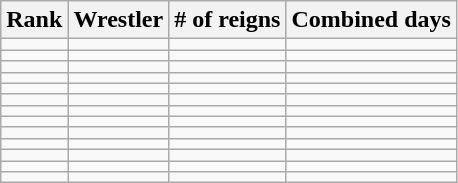<table class="wikitable sortable" style="text-align:center;">
<tr>
<th>Rank</th>
<th>Wrestler</th>
<th># of reigns</th>
<th>Combined days</th>
</tr>
<tr>
<td></td>
<td align="left"></td>
<td></td>
<td></td>
</tr>
<tr>
<td></td>
<td align="left"></td>
<td></td>
<td></td>
</tr>
<tr>
<td></td>
<td align="left"></td>
<td></td>
<td></td>
</tr>
<tr>
<td></td>
<td align="left"></td>
<td></td>
<td></td>
</tr>
<tr>
<td></td>
<td align="left"></td>
<td></td>
<td></td>
</tr>
<tr>
<td></td>
<td align="left"></td>
<td></td>
<td></td>
</tr>
<tr>
<td></td>
<td align="left"></td>
<td></td>
<td></td>
</tr>
<tr>
<td></td>
<td align="left"></td>
<td></td>
<td></td>
</tr>
<tr>
<td></td>
<td align="left"></td>
<td></td>
<td></td>
</tr>
<tr>
<td></td>
<td align="left"></td>
<td></td>
<td></td>
</tr>
<tr>
<td></td>
<td align="left"></td>
<td></td>
<td></td>
</tr>
<tr>
<td></td>
<td align="left"></td>
<td></td>
<td></td>
</tr>
<tr>
<td></td>
<td align="left"></td>
<td></td>
<td></td>
</tr>
</table>
